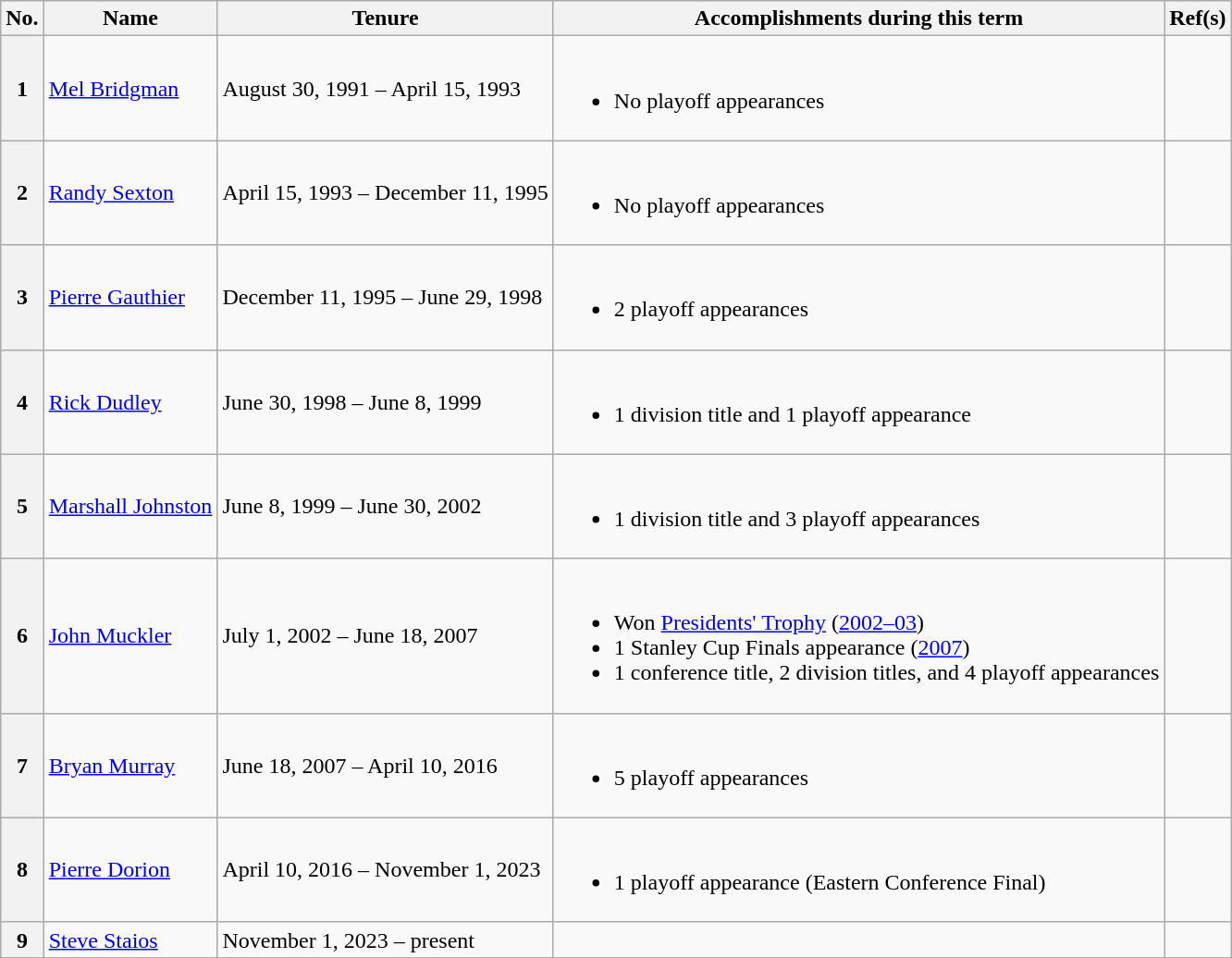<table class="wikitable">
<tr>
<th scope="col">No.</th>
<th scope="col">Name</th>
<th scope="col">Tenure</th>
<th scope="col">Accomplishments during this term</th>
<th scope="col">Ref(s)</th>
</tr>
<tr>
<th scope="row">1</th>
<td><a href='#'>Mel Bridgman</a></td>
<td>August 30, 1991 – April 15, 1993</td>
<td><br><ul><li>No playoff appearances</li></ul></td>
<td></td>
</tr>
<tr>
<th scope="row">2</th>
<td><a href='#'>Randy Sexton</a></td>
<td>April 15, 1993 – December 11, 1995</td>
<td><br><ul><li>No playoff appearances</li></ul></td>
<td></td>
</tr>
<tr>
<th scope="row">3</th>
<td><a href='#'>Pierre Gauthier</a></td>
<td>December 11, 1995 – June 29, 1998</td>
<td><br><ul><li>2 playoff appearances</li></ul></td>
<td></td>
</tr>
<tr>
<th scope="row">4</th>
<td><a href='#'>Rick Dudley</a></td>
<td>June 30, 1998 – June 8, 1999</td>
<td><br><ul><li>1 division title and 1 playoff appearance</li></ul></td>
<td></td>
</tr>
<tr>
<th scope="row">5</th>
<td><a href='#'>Marshall Johnston</a></td>
<td>June 8, 1999 – June 30, 2002</td>
<td><br><ul><li>1 division title and 3 playoff appearances</li></ul></td>
<td></td>
</tr>
<tr>
<th scope="row">6</th>
<td><a href='#'>John Muckler</a></td>
<td>July 1, 2002 – June 18, 2007</td>
<td><br><ul><li>Won <a href='#'>Presidents' Trophy</a> (<a href='#'>2002–03</a>)</li><li>1 Stanley Cup Finals appearance (<a href='#'>2007</a>)</li><li>1 conference title, 2 division titles, and 4 playoff appearances</li></ul></td>
<td></td>
</tr>
<tr>
<th scope="row">7</th>
<td><a href='#'>Bryan Murray</a></td>
<td>June 18, 2007 – April 10, 2016</td>
<td><br><ul><li>5 playoff appearances</li></ul></td>
<td></td>
</tr>
<tr>
<th scope="row">8</th>
<td><a href='#'>Pierre Dorion</a></td>
<td>April 10, 2016 – November 1, 2023</td>
<td><br><ul><li>1 playoff appearance (Eastern Conference Final)</li></ul></td>
<td></td>
</tr>
<tr>
<th scope="row">9</th>
<td><a href='#'>Steve Staios</a></td>
<td>November 1, 2023 – present</td>
<td></td>
<td></td>
</tr>
</table>
